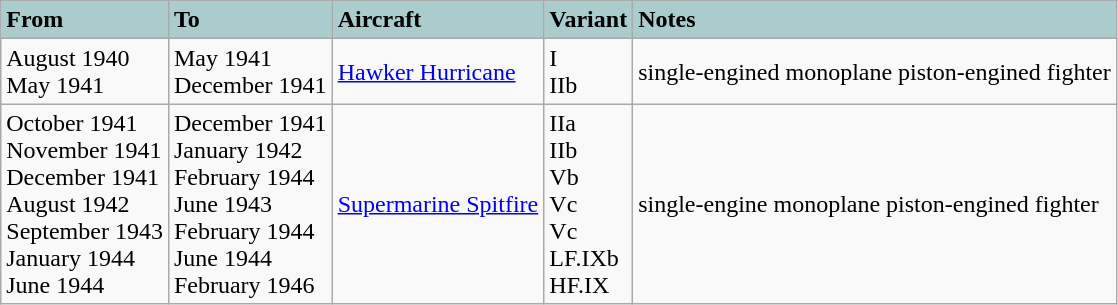<table class="wikitable">
<tr>
<th style="text-align: left; background: #aacccc;">From</th>
<th style="text-align: left; background: #aacccc;">To</th>
<th style="text-align: left; background: #aacccc;">Aircraft</th>
<th style="text-align: left; background: #aacccc;">Variant</th>
<th style="text-align: left; background: #aacccc;">Notes</th>
</tr>
<tr>
<td>August 1940<br>May 1941</td>
<td>May 1941<br>December 1941</td>
<td><a href='#'>Hawker Hurricane</a></td>
<td>I<br>IIb</td>
<td>single-engined monoplane piston-engined fighter</td>
</tr>
<tr>
<td>October 1941<br>November 1941<br>December 1941<br>August 1942<br>September 1943<br>January 1944<br>June 1944</td>
<td>December 1941<br>January 1942<br>February 1944<br>June 1943<br>February 1944<br>June 1944<br>February 1946</td>
<td><a href='#'>Supermarine Spitfire</a></td>
<td>IIa<br>IIb<br>Vb<br>Vc<br>Vc<br>LF.IXb<br>HF.IX</td>
<td>single-engine monoplane piston-engined fighter</td>
</tr>
</table>
